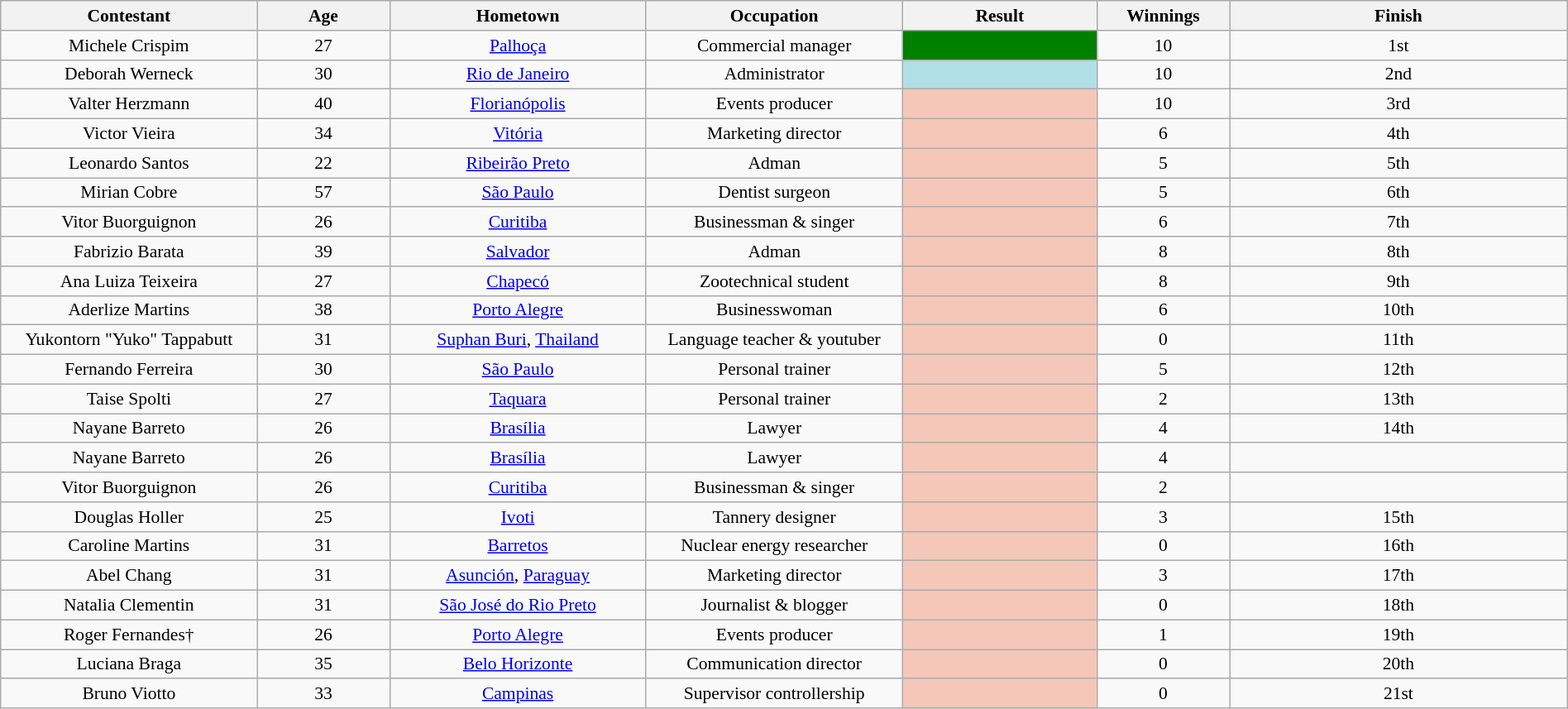<table class="wikitable sortable" style="margin:1em auto; text-align:center; font-size:90%; width:100%;">
<tr>
<th width="200px">Contestant</th>
<th width="100px">Age</th>
<th width="200px">Hometown</th>
<th width="200px">Occupation</th>
<th width="150px">Result</th>
<th width="100px">Winnings</th>
<th>Finish</th>
</tr>
<tr>
<td>Michele Crispim</td>
<td>27</td>
<td><a href='#'>Palhoça</a></td>
<td>Commercial manager</td>
<td bgcolor="008000"></td>
<td>10</td>
<td>1st</td>
</tr>
<tr>
<td>Deborah Werneck</td>
<td>30</td>
<td><a href='#'>Rio de Janeiro</a></td>
<td>Administrator</td>
<td bgcolor="B0E0E6"></td>
<td>10</td>
<td>2nd</td>
</tr>
<tr>
<td>Valter Herzmann</td>
<td>40</td>
<td><a href='#'>Florianópolis</a></td>
<td>Events producer</td>
<td bgcolor="F4C7B8"></td>
<td>10</td>
<td>3rd</td>
</tr>
<tr>
<td>Victor Vieira</td>
<td>34</td>
<td><a href='#'>Vitória</a></td>
<td>Marketing director</td>
<td bgcolor="F4C7B8"></td>
<td>6</td>
<td>4th</td>
</tr>
<tr>
<td>Leonardo Santos</td>
<td>22</td>
<td><a href='#'>Ribeirão Preto</a></td>
<td>Adman</td>
<td bgcolor="F4C7B8"></td>
<td>5</td>
<td>5th</td>
</tr>
<tr>
<td>Mirian Cobre</td>
<td>57</td>
<td><a href='#'>São Paulo</a></td>
<td>Dentist surgeon</td>
<td bgcolor="F4C7B8"></td>
<td>5</td>
<td>6th</td>
</tr>
<tr>
<td>Vitor Buorguignon</td>
<td>26</td>
<td><a href='#'>Curitiba</a></td>
<td>Businessman & singer</td>
<td bgcolor="F4C7B8"></td>
<td>6</td>
<td>7th</td>
</tr>
<tr>
<td>Fabrizio Barata</td>
<td>39</td>
<td><a href='#'>Salvador</a></td>
<td>Adman</td>
<td bgcolor="F4C7B8"></td>
<td>8</td>
<td>8th</td>
</tr>
<tr>
<td>Ana Luiza Teixeira</td>
<td>27</td>
<td><a href='#'>Chapecó</a></td>
<td>Zootechnical student</td>
<td bgcolor="F4C7B8"></td>
<td>8</td>
<td>9th</td>
</tr>
<tr>
<td>Aderlize Martins</td>
<td>38</td>
<td><a href='#'>Porto Alegre</a></td>
<td>Businesswoman</td>
<td bgcolor="F4C7B8"></td>
<td>6</td>
<td>10th</td>
</tr>
<tr>
<td>Yukontorn "Yuko" Tappabutt</td>
<td>31</td>
<td><a href='#'>Suphan Buri</a>, <a href='#'>Thailand</a></td>
<td>Language teacher & youtuber</td>
<td bgcolor="F4C7B8"></td>
<td>0</td>
<td>11th</td>
</tr>
<tr>
<td>Fernando Ferreira</td>
<td>30</td>
<td><a href='#'>São Paulo</a></td>
<td>Personal trainer</td>
<td bgcolor="F4C7B8"></td>
<td>5</td>
<td>12th</td>
</tr>
<tr>
<td>Taise Spolti</td>
<td>27</td>
<td><a href='#'>Taquara</a></td>
<td>Personal trainer</td>
<td bgcolor="F4C7B8"></td>
<td>2</td>
<td>13th</td>
</tr>
<tr>
<td>Nayane Barreto</td>
<td>26</td>
<td><a href='#'>Brasília</a></td>
<td>Lawyer</td>
<td bgcolor="F4C7B8"></td>
<td>4</td>
<td>14th</td>
</tr>
<tr>
<td>Nayane Barreto</td>
<td>26</td>
<td><a href='#'>Brasília</a></td>
<td>Lawyer</td>
<td bgcolor="F4C7B8"></td>
<td>4</td>
<td></td>
</tr>
<tr>
<td>Vitor Buorguignon</td>
<td>26</td>
<td><a href='#'>Curitiba</a></td>
<td>Businessman & singer</td>
<td bgcolor="F4C7B8"></td>
<td>2</td>
<td></td>
</tr>
<tr>
<td>Douglas Holler</td>
<td>25</td>
<td><a href='#'>Ivoti</a></td>
<td>Tannery designer</td>
<td bgcolor="F4C7B8"></td>
<td>3</td>
<td>15th</td>
</tr>
<tr>
<td>Caroline Martins</td>
<td>31</td>
<td><a href='#'>Barretos</a></td>
<td>Nuclear energy researcher</td>
<td bgcolor="F4C7B8"></td>
<td>0</td>
<td>16th</td>
</tr>
<tr>
<td>Abel Chang</td>
<td>31</td>
<td><a href='#'>Asunción</a>, <a href='#'>Paraguay</a></td>
<td>Marketing director</td>
<td bgcolor="F4C7B8"></td>
<td>3</td>
<td>17th</td>
</tr>
<tr>
<td>Natalia Clementin</td>
<td>31</td>
<td><a href='#'>São José do Rio Preto</a></td>
<td>Journalist & blogger</td>
<td bgcolor="F4C7B8"></td>
<td>0</td>
<td>18th</td>
</tr>
<tr>
<td>Roger Fernandes†</td>
<td>26</td>
<td><a href='#'>Porto Alegre</a></td>
<td>Events producer</td>
<td bgcolor="F4C7B8"></td>
<td>1</td>
<td>19th</td>
</tr>
<tr>
<td>Luciana Braga</td>
<td>35</td>
<td><a href='#'>Belo Horizonte</a></td>
<td>Communication director</td>
<td bgcolor="F4C7B8"></td>
<td>0</td>
<td>20th</td>
</tr>
<tr>
<td>Bruno Viotto</td>
<td>33</td>
<td><a href='#'>Campinas</a></td>
<td>Supervisor controllership</td>
<td bgcolor="F4C7B8"></td>
<td>0</td>
<td>21st</td>
</tr>
</table>
